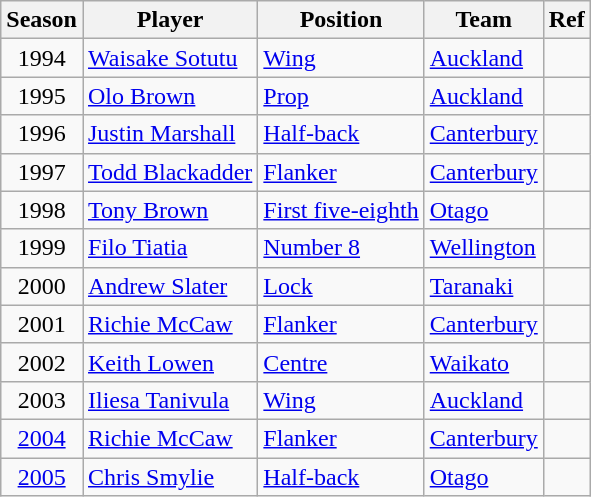<table class="wikitable sortable">
<tr>
<th>Season</th>
<th>Player</th>
<th>Position</th>
<th>Team</th>
<th>Ref</th>
</tr>
<tr>
<td style="text-align:center">1994</td>
<td><a href='#'>Waisake Sotutu</a></td>
<td><a href='#'>Wing</a></td>
<td><a href='#'>Auckland</a></td>
<td style="text-align:center"></td>
</tr>
<tr>
<td style="text-align:center">1995</td>
<td><a href='#'>Olo Brown</a></td>
<td><a href='#'>Prop</a></td>
<td><a href='#'>Auckland</a></td>
<td style="text-align:center"></td>
</tr>
<tr>
<td style="text-align:center">1996</td>
<td><a href='#'>Justin Marshall</a></td>
<td><a href='#'>Half-back</a></td>
<td><a href='#'>Canterbury</a></td>
<td style="text-align:center"></td>
</tr>
<tr>
<td style="text-align:center">1997</td>
<td><a href='#'>Todd Blackadder</a></td>
<td><a href='#'>Flanker</a></td>
<td><a href='#'>Canterbury</a></td>
<td style="text-align:center"></td>
</tr>
<tr>
<td style="text-align:center">1998</td>
<td><a href='#'>Tony Brown</a></td>
<td><a href='#'>First five-eighth</a></td>
<td><a href='#'>Otago</a></td>
<td style="text-align:center"></td>
</tr>
<tr>
<td style="text-align:center">1999</td>
<td><a href='#'>Filo Tiatia</a></td>
<td><a href='#'>Number 8</a></td>
<td><a href='#'>Wellington</a></td>
<td style="text-align:center"></td>
</tr>
<tr>
<td style="text-align:center">2000</td>
<td><a href='#'>Andrew Slater</a></td>
<td><a href='#'>Lock</a></td>
<td><a href='#'>Taranaki</a></td>
<td style="text-align:center"></td>
</tr>
<tr>
<td style="text-align:center">2001</td>
<td><a href='#'>Richie McCaw</a></td>
<td><a href='#'>Flanker</a></td>
<td><a href='#'>Canterbury</a></td>
<td style="text-align:center"></td>
</tr>
<tr>
<td style="text-align:center">2002</td>
<td><a href='#'>Keith Lowen</a></td>
<td><a href='#'>Centre</a></td>
<td><a href='#'>Waikato</a></td>
<td style="text-align:center"></td>
</tr>
<tr>
<td style="text-align:center">2003</td>
<td><a href='#'>Iliesa Tanivula</a></td>
<td><a href='#'>Wing</a></td>
<td><a href='#'>Auckland</a></td>
<td style="text-align:center"></td>
</tr>
<tr>
<td style="text-align:center"><a href='#'>2004</a></td>
<td><a href='#'>Richie McCaw</a></td>
<td><a href='#'>Flanker</a></td>
<td><a href='#'>Canterbury</a></td>
<td style="text-align:center"></td>
</tr>
<tr>
<td style="text-align:center"><a href='#'>2005</a></td>
<td><a href='#'>Chris Smylie</a></td>
<td><a href='#'>Half-back</a></td>
<td><a href='#'>Otago</a></td>
<td style="text-align:center"></td>
</tr>
</table>
